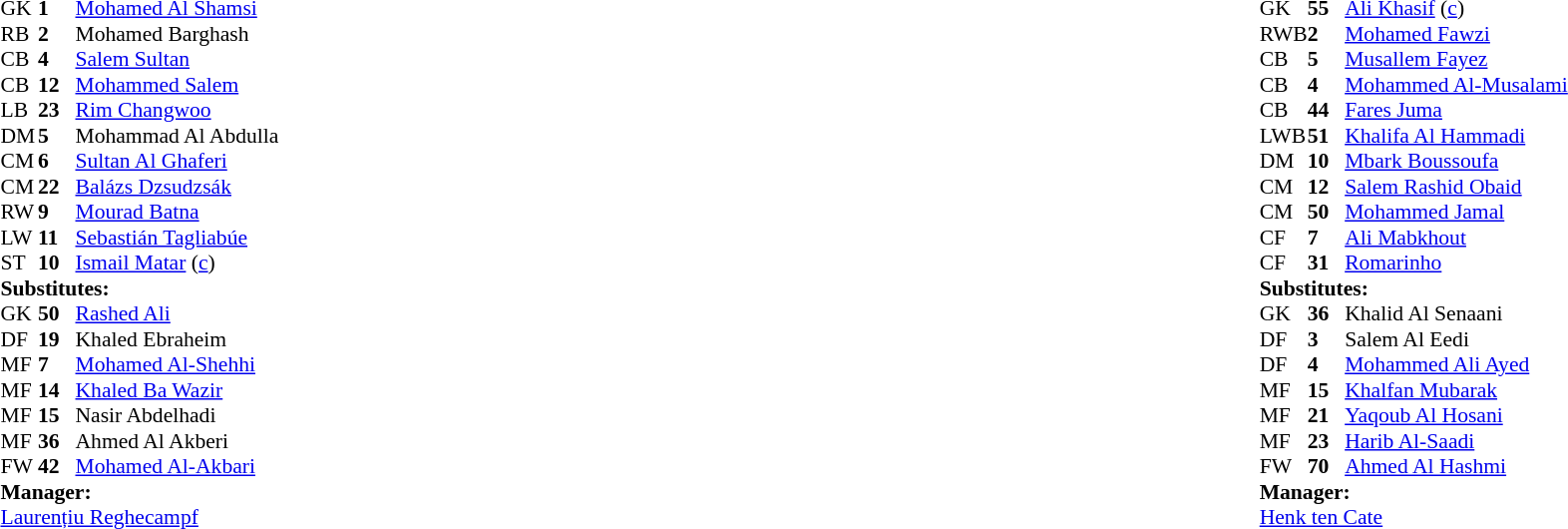<table width="100%">
<tr>
<td valign="top" width="50%"><br><table style="font-size: 90%" cellspacing="0" cellpadding="0">
<tr>
<td colspan="4"></td>
</tr>
<tr>
<th width=25></th>
<th width=25></th>
</tr>
<tr>
<td>GK</td>
<td><strong>1</strong></td>
<td> <a href='#'>Mohamed Al Shamsi</a></td>
</tr>
<tr>
<td>RB</td>
<td><strong>2</strong></td>
<td> Mohamed Barghash</td>
</tr>
<tr>
<td>CB</td>
<td><strong>4</strong></td>
<td> <a href='#'>Salem Sultan</a></td>
</tr>
<tr>
<td>CB</td>
<td><strong>12</strong></td>
<td> <a href='#'>Mohammed Salem</a></td>
<td></td>
<td></td>
</tr>
<tr>
<td>LB</td>
<td><strong>23</strong></td>
<td> <a href='#'>Rim Changwoo</a></td>
</tr>
<tr>
<td>DM</td>
<td><strong>5</strong></td>
<td> Mohammad Al Abdulla</td>
<td></td>
<td></td>
</tr>
<tr>
<td>CM</td>
<td><strong>6</strong></td>
<td> <a href='#'>Sultan Al Ghaferi</a></td>
<td></td>
</tr>
<tr>
<td>CM</td>
<td><strong>22</strong></td>
<td> <a href='#'>Balázs Dzsudzsák</a></td>
</tr>
<tr>
<td>RW</td>
<td><strong>9</strong></td>
<td> <a href='#'>Mourad Batna</a></td>
</tr>
<tr>
<td>LW</td>
<td><strong>11</strong></td>
<td> <a href='#'>Sebastián Tagliabúe</a></td>
</tr>
<tr>
<td>ST</td>
<td><strong>10</strong></td>
<td> <a href='#'>Ismail Matar</a> (<a href='#'>c</a>)</td>
<td></td>
<td></td>
</tr>
<tr>
<td colspan=3><strong>Substitutes:</strong></td>
</tr>
<tr>
<td>GK</td>
<td><strong>50</strong></td>
<td> <a href='#'>Rashed Ali</a></td>
</tr>
<tr>
<td>DF</td>
<td><strong>19</strong></td>
<td> Khaled Ebraheim</td>
<td></td>
<td></td>
</tr>
<tr>
<td>MF</td>
<td><strong>7</strong></td>
<td> <a href='#'>Mohamed Al-Shehhi</a></td>
</tr>
<tr>
<td>MF</td>
<td><strong>14</strong></td>
<td> <a href='#'>Khaled Ba Wazir</a></td>
</tr>
<tr>
<td>MF</td>
<td><strong>15</strong></td>
<td> Nasir Abdelhadi</td>
</tr>
<tr>
<td>MF</td>
<td><strong>36</strong></td>
<td> Ahmed Al Akberi</td>
<td></td>
<td></td>
</tr>
<tr>
<td>FW</td>
<td><strong>42</strong></td>
<td> <a href='#'>Mohamed Al-Akbari</a></td>
<td></td>
<td></td>
</tr>
<tr>
<td colspan=3><strong>Manager:</strong></td>
</tr>
<tr>
<td colspan=4> <a href='#'>Laurențiu Reghecampf</a></td>
</tr>
</table>
</td>
<td valign="top" width="50%"><br><table style="font-size: 90%" cellspacing="0" cellpadding="0" align=center>
<tr>
<td colspan="4"></td>
</tr>
<tr>
<th width=25></th>
<th width=25></th>
</tr>
<tr>
<td>GK</td>
<td><strong>55</strong></td>
<td> <a href='#'>Ali Khasif</a> (<a href='#'>c</a>)</td>
<td></td>
</tr>
<tr>
<td>RWB</td>
<td><strong>2</strong></td>
<td> <a href='#'>Mohamed Fawzi</a></td>
</tr>
<tr>
<td>CB</td>
<td><strong>5</strong></td>
<td> <a href='#'>Musallem Fayez</a></td>
</tr>
<tr>
<td>CB</td>
<td><strong>4</strong></td>
<td> <a href='#'>Mohammed Al-Musalami</a></td>
</tr>
<tr>
<td>CB</td>
<td><strong>44</strong></td>
<td> <a href='#'>Fares Juma</a></td>
</tr>
<tr>
<td>LWB</td>
<td><strong>51</strong></td>
<td> <a href='#'>Khalifa Al Hammadi</a></td>
<td></td>
<td></td>
</tr>
<tr>
<td>DM</td>
<td><strong>10</strong></td>
<td> <a href='#'>Mbark Boussoufa</a></td>
<td></td>
</tr>
<tr>
<td>CM</td>
<td><strong>12</strong></td>
<td> <a href='#'>Salem Rashid Obaid</a></td>
</tr>
<tr>
<td>CM</td>
<td><strong>50</strong></td>
<td> <a href='#'>Mohammed Jamal</a></td>
<td></td>
</tr>
<tr>
<td>CF</td>
<td><strong>7</strong></td>
<td> <a href='#'>Ali Mabkhout</a></td>
</tr>
<tr>
<td>CF</td>
<td><strong>31</strong></td>
<td> <a href='#'>Romarinho</a></td>
</tr>
<tr>
<td colspan=3><strong>Substitutes:</strong></td>
</tr>
<tr>
<td>GK</td>
<td><strong>36</strong></td>
<td> Khalid Al Senaani</td>
</tr>
<tr>
<td>DF</td>
<td><strong>3</strong></td>
<td> Salem Al Eedi</td>
</tr>
<tr>
<td>DF</td>
<td><strong>4</strong></td>
<td> <a href='#'>Mohammed Ali Ayed</a></td>
</tr>
<tr>
<td>MF</td>
<td><strong>15</strong></td>
<td> <a href='#'>Khalfan Mubarak</a></td>
</tr>
<tr>
<td>MF</td>
<td><strong>21</strong></td>
<td> <a href='#'>Yaqoub Al Hosani</a></td>
</tr>
<tr>
<td>MF</td>
<td><strong>23</strong></td>
<td> <a href='#'>Harib Al-Saadi</a></td>
</tr>
<tr>
<td>FW</td>
<td><strong>70</strong></td>
<td> <a href='#'>Ahmed Al Hashmi</a></td>
<td></td>
<td></td>
</tr>
<tr>
<td colspan=3><strong>Manager:</strong></td>
</tr>
<tr>
<td colspan=4> <a href='#'>Henk ten Cate</a></td>
</tr>
</table>
</td>
</tr>
</table>
